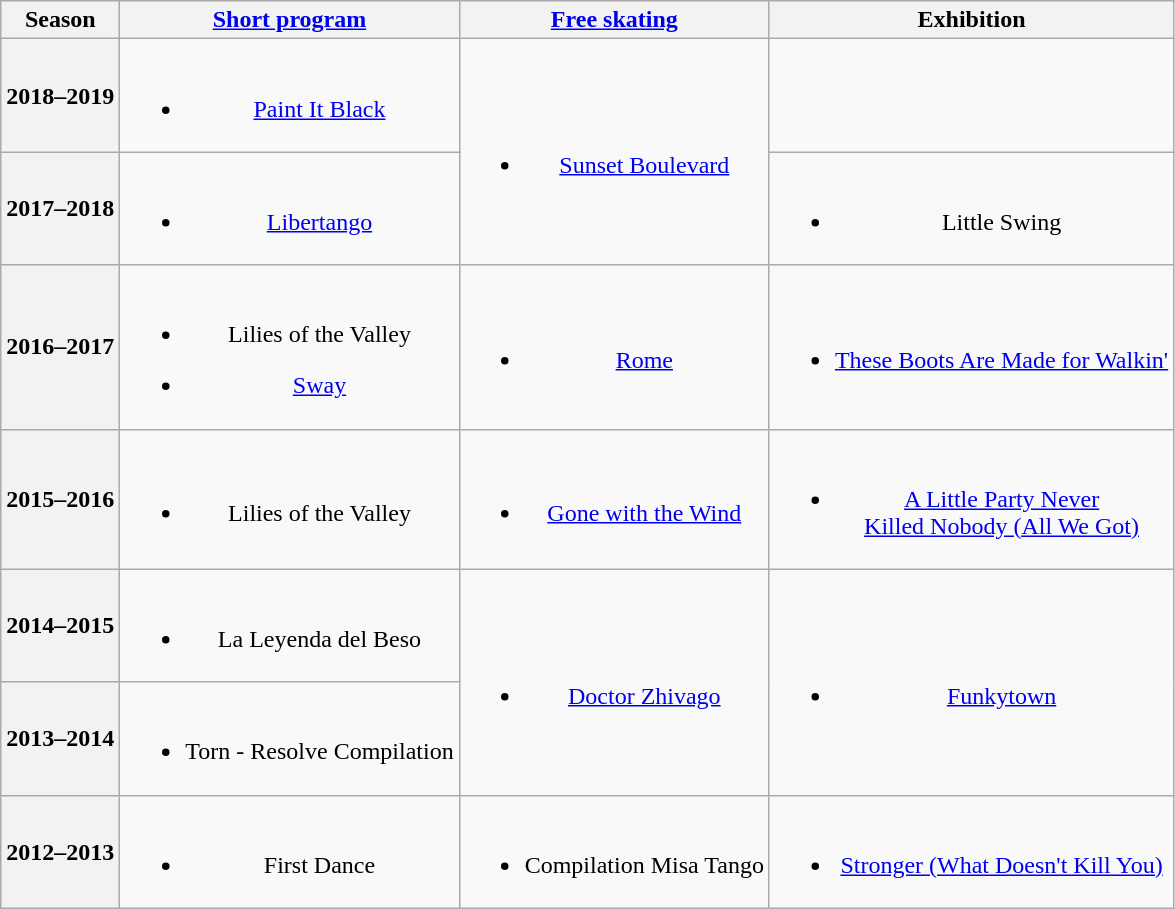<table class=wikitable style=text-align:center>
<tr>
<th>Season</th>
<th><a href='#'>Short program</a></th>
<th><a href='#'>Free skating</a></th>
<th>Exhibition</th>
</tr>
<tr>
<th>2018–2019 <br></th>
<td><br><ul><li><a href='#'>Paint It Black</a> <br></li></ul></td>
<td rowspan=2><br><ul><li><a href='#'>Sunset Boulevard</a> <br></li></ul></td>
<td></td>
</tr>
<tr>
<th>2017–2018 <br></th>
<td><br><ul><li><a href='#'>Libertango</a> <br></li></ul></td>
<td><br><ul><li>Little Swing <br></li></ul></td>
</tr>
<tr>
<th>2016–2017 <br></th>
<td><br><ul><li>Lilies of the Valley <br></li></ul><ul><li><a href='#'>Sway</a> <br></li></ul></td>
<td><br><ul><li><a href='#'>Rome</a> <br></li></ul></td>
<td><br><ul><li><a href='#'>These Boots Are Made for Walkin'</a> <br></li></ul></td>
</tr>
<tr>
<th>2015–2016 <br></th>
<td><br><ul><li>Lilies of the Valley <br></li></ul></td>
<td><br><ul><li><a href='#'>Gone with the Wind</a> <br></li></ul></td>
<td><br><ul><li><a href='#'>A Little Party Never<br>Killed Nobody (All We Got)</a> <br></li></ul></td>
</tr>
<tr>
<th>2014–2015 <br></th>
<td><br><ul><li>La Leyenda del Beso <br></li></ul></td>
<td rowspan=2><br><ul><li><a href='#'>Doctor Zhivago</a> <br></li></ul></td>
<td rowspan=2><br><ul><li><a href='#'>Funkytown</a> <br></li></ul></td>
</tr>
<tr>
<th>2013–2014 <br></th>
<td><br><ul><li>Torn - Resolve Compilation <br></li></ul></td>
</tr>
<tr>
<th>2012–2013 <br></th>
<td><br><ul><li>First Dance <br></li></ul></td>
<td><br><ul><li>Compilation Misa Tango <br></li></ul></td>
<td><br><ul><li><a href='#'>Stronger (What Doesn't Kill You)</a> <br></li></ul></td>
</tr>
</table>
